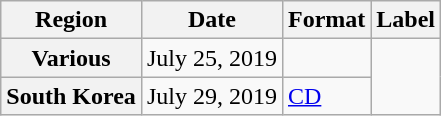<table class="wikitable plainrowheaders">
<tr>
<th>Region</th>
<th>Date</th>
<th>Format</th>
<th>Label</th>
</tr>
<tr>
<th scope="row">Various</th>
<td>July 25, 2019</td>
<td></td>
<td rowspan="2"></td>
</tr>
<tr>
<th scope="row">South Korea</th>
<td>July 29, 2019</td>
<td><a href='#'>CD</a></td>
</tr>
</table>
